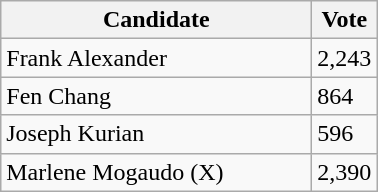<table class="wikitable">
<tr>
<th bgcolor="#DDDDFF" width="200px">Candidate</th>
<th bgcolor="#DDDDFF">Vote</th>
</tr>
<tr>
<td>Frank Alexander</td>
<td>2,243</td>
</tr>
<tr>
<td>Fen Chang</td>
<td>864</td>
</tr>
<tr>
<td>Joseph Kurian</td>
<td>596</td>
</tr>
<tr>
<td>Marlene Mogaudo (X)</td>
<td>2,390</td>
</tr>
</table>
